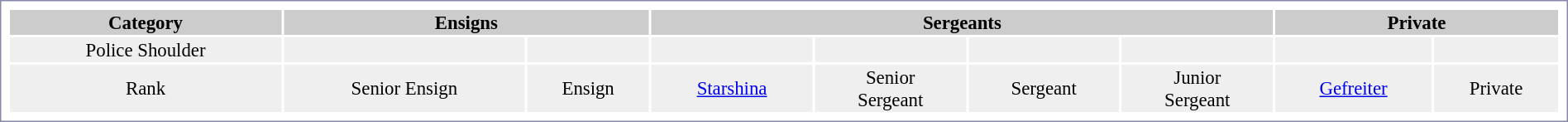<table style="width:100%; border:1px solid #8888aa; background:#fff; padding:5px; font-size:95%; margin:0 12px 12px 0; text-align:center; ">
<tr style="background:#ccc;">
<th>Category</th>
<th colspan="2">Ensigns</th>
<th colspan="4">Sergeants</th>
<th colspan="2">Private</th>
</tr>
<tr style="text-align:center; background:#efefef;">
<td>Police Shoulder</td>
<td></td>
<td></td>
<td></td>
<td></td>
<td></td>
<td></td>
<td></td>
<td></td>
</tr>
<tr style="background:#efefef;">
<td>Rank</td>
<td>Senior Ensign</td>
<td>Ensign</td>
<td><a href='#'>Starshina</a></td>
<td>Senior<br>Sergeant</td>
<td>Sergeant</td>
<td>Junior<br>Sergeant</td>
<td><a href='#'>Gefreiter</a></td>
<td>Private</td>
</tr>
</table>
